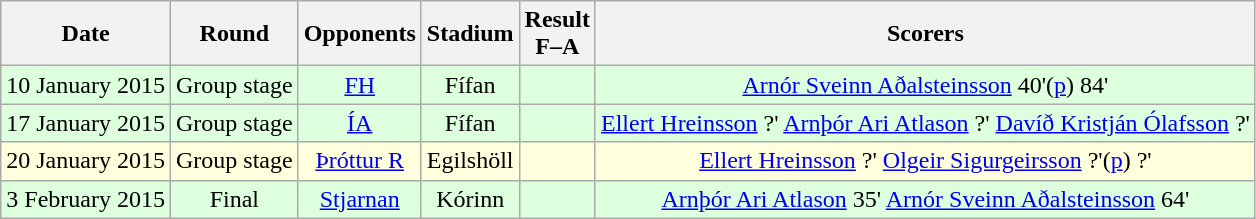<table class="wikitable" style="text-align:center">
<tr>
<th>Date</th>
<th>Round</th>
<th>Opponents</th>
<th>Stadium</th>
<th>Result<br>F–A</th>
<th>Scorers</th>
</tr>
<tr bgcolor="#ddffdd">
<td>10 January 2015</td>
<td>Group stage</td>
<td><a href='#'>FH</a></td>
<td>Fífan</td>
<td></td>
<td><a href='#'>Arnór Sveinn Aðalsteinsson</a> 40'(<a href='#'>p</a>) 84'</td>
</tr>
<tr bgcolor="#ddffdd">
<td>17 January 2015</td>
<td>Group stage</td>
<td><a href='#'>ÍA</a></td>
<td>Fífan</td>
<td></td>
<td><a href='#'>Ellert Hreinsson</a> ?' <a href='#'>Arnþór Ari Atlason</a> ?' <a href='#'>Davíð Kristján Ólafsson</a> ?'</td>
</tr>
<tr bgcolor="#ffffdd">
<td>20 January 2015</td>
<td>Group stage</td>
<td><a href='#'>Þróttur R</a></td>
<td>Egilshöll</td>
<td></td>
<td><a href='#'>Ellert Hreinsson</a> ?' <a href='#'>Olgeir Sigurgeirsson</a> ?'(<a href='#'>p</a>) ?'</td>
</tr>
<tr bgcolor="#ddffdd">
<td>3 February 2015</td>
<td>Final</td>
<td><a href='#'>Stjarnan</a></td>
<td>Kórinn</td>
<td></td>
<td><a href='#'>Arnþór Ari Atlason</a> 35' <a href='#'>Arnór Sveinn Aðalsteinsson</a> 64'</td>
</tr>
</table>
